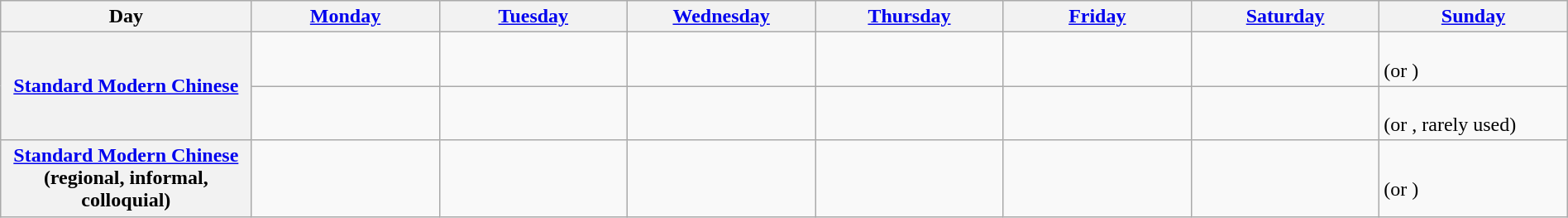<table cellspacing="1" style="width:100%;" class="wikitable">
<tr>
<th style="width:16%;">Day</th>
<th style="width:12%;"><a href='#'>Monday</a></th>
<th style="width:12%;"><a href='#'>Tuesday</a></th>
<th style="width:12%;"><a href='#'>Wednesday</a></th>
<th style="width:12%;"><a href='#'>Thursday</a></th>
<th style="width:12%;"><a href='#'>Friday</a></th>
<th style="width:12%;"><a href='#'>Saturday</a></th>
<th style="width:12%;"><a href='#'>Sunday</a></th>
</tr>
<tr>
<th rowspan="2"><a href='#'>Standard Modern Chinese</a></th>
<td><br></td>
<td><br></td>
<td><br></td>
<td><br></td>
<td><br></td>
<td><br></td>
<td><br> (or )</td>
</tr>
<tr>
<td><br></td>
<td><br></td>
<td><br></td>
<td><br></td>
<td><br></td>
<td><br></td>
<td><br> (or , rarely used)</td>
</tr>
<tr>
<th><a href='#'>Standard Modern Chinese</a> <br> (regional, informal, colloquial)</th>
<td><br></td>
<td><br></td>
<td><br></td>
<td><br></td>
<td><br></td>
<td><br></td>
<td><br> (or )</td>
</tr>
</table>
